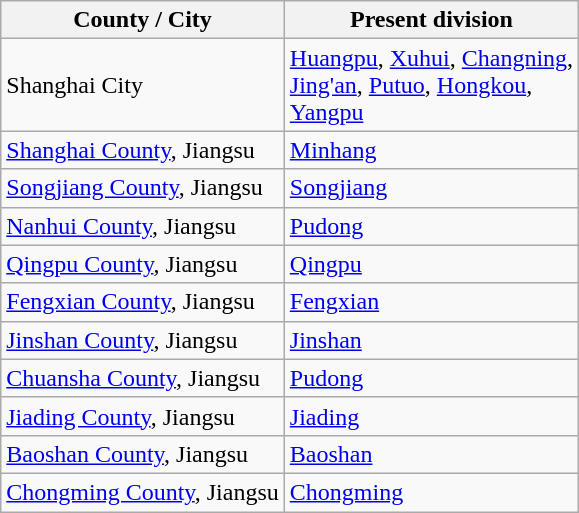<table class="wikitable">
<tr>
<th>County / City</th>
<th>Present division</th>
</tr>
<tr>
<td>Shanghai City<br></td>
<td><a href='#'>Huangpu</a>, <a href='#'>Xuhui</a>, <a href='#'>Changning</a>,<br><a href='#'>Jing'an</a>, <a href='#'>Putuo</a>, <a href='#'>Hongkou</a>,<br><a href='#'>Yangpu</a></td>
</tr>
<tr>
<td><a href='#'>Shanghai County</a>, Jiangsu<br></td>
<td><a href='#'>Minhang</a></td>
</tr>
<tr>
<td><a href='#'>Songjiang County</a>, Jiangsu<br></td>
<td><a href='#'>Songjiang</a></td>
</tr>
<tr>
<td><a href='#'>Nanhui County</a>, Jiangsu<br></td>
<td><a href='#'>Pudong</a></td>
</tr>
<tr>
<td><a href='#'>Qingpu County</a>, Jiangsu<br></td>
<td><a href='#'>Qingpu</a></td>
</tr>
<tr>
<td><a href='#'>Fengxian County</a>, Jiangsu<br></td>
<td><a href='#'>Fengxian</a></td>
</tr>
<tr>
<td><a href='#'>Jinshan County</a>, Jiangsu<br></td>
<td><a href='#'>Jinshan</a></td>
</tr>
<tr>
<td><a href='#'>Chuansha County</a>, Jiangsu<br></td>
<td><a href='#'>Pudong</a></td>
</tr>
<tr>
<td><a href='#'>Jiading County</a>, Jiangsu<br></td>
<td><a href='#'>Jiading</a></td>
</tr>
<tr>
<td><a href='#'>Baoshan County</a>, Jiangsu<br></td>
<td><a href='#'>Baoshan</a></td>
</tr>
<tr>
<td><a href='#'>Chongming County</a>, Jiangsu<br></td>
<td><a href='#'>Chongming</a></td>
</tr>
</table>
